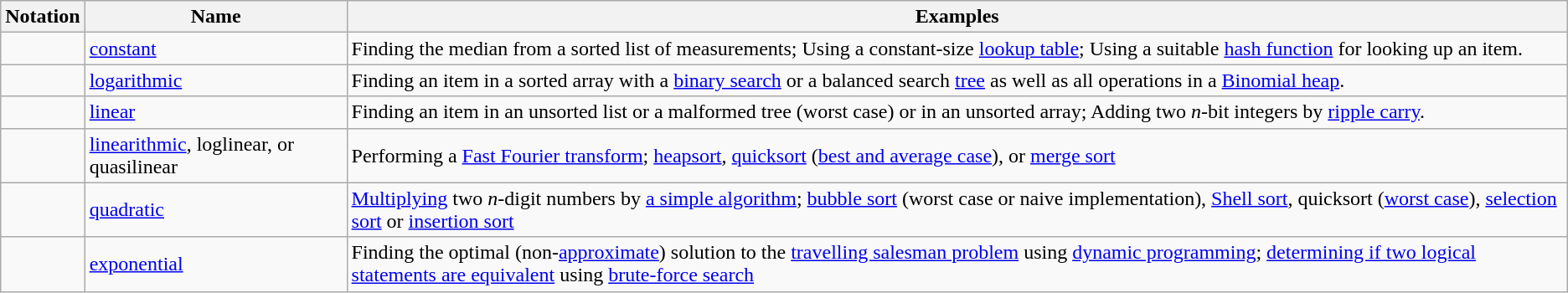<table class="wikitable">
<tr>
<th>Notation</th>
<th>Name</th>
<th>Examples</th>
</tr>
<tr>
<td></td>
<td><a href='#'>constant</a></td>
<td>Finding the median from a sorted list of measurements; Using a constant-size <a href='#'>lookup table</a>; Using a suitable <a href='#'>hash function</a> for looking up an item.</td>
</tr>
<tr>
<td></td>
<td><a href='#'>logarithmic</a></td>
<td>Finding an item in a sorted array with a <a href='#'>binary search</a> or a balanced search <a href='#'>tree</a> as well as all operations in a <a href='#'>Binomial heap</a>.</td>
</tr>
<tr>
<td></td>
<td><a href='#'>linear</a></td>
<td>Finding an item in an unsorted list or a malformed tree (worst case) or in an unsorted array; Adding two <em>n</em>-bit integers by <a href='#'>ripple carry</a>.</td>
</tr>
<tr>
<td></td>
<td><a href='#'>linearithmic</a>, loglinear, or quasilinear</td>
<td>Performing a <a href='#'>Fast Fourier transform</a>; <a href='#'>heapsort</a>, <a href='#'>quicksort</a> (<a href='#'>best and average case</a>), or <a href='#'>merge sort</a></td>
</tr>
<tr>
<td></td>
<td><a href='#'>quadratic</a></td>
<td><a href='#'>Multiplying</a> two <em>n</em>-digit numbers by <a href='#'>a simple algorithm</a>; <a href='#'>bubble sort</a> (worst case or naive implementation), <a href='#'>Shell sort</a>, quicksort (<a href='#'>worst case</a>), <a href='#'>selection sort</a> or <a href='#'>insertion sort</a></td>
</tr>
<tr>
<td></td>
<td><a href='#'>exponential</a></td>
<td>Finding the optimal (non-<a href='#'>approximate</a>) solution to the <a href='#'>travelling salesman problem</a> using <a href='#'>dynamic programming</a>; <a href='#'>determining if two logical statements are equivalent</a> using <a href='#'>brute-force search</a></td>
</tr>
</table>
